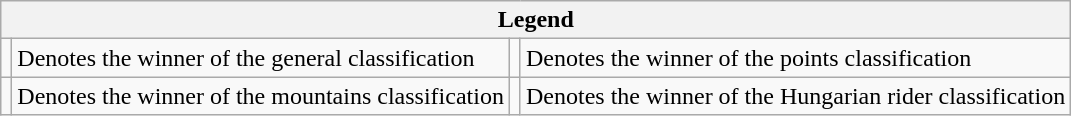<table class="wikitable">
<tr>
<th colspan="4">Legend</th>
</tr>
<tr>
<td></td>
<td>Denotes the winner of the general classification</td>
<td></td>
<td>Denotes the winner of the points classification</td>
</tr>
<tr>
<td></td>
<td>Denotes the winner of the mountains classification</td>
<td></td>
<td>Denotes the winner of the Hungarian rider classification</td>
</tr>
</table>
